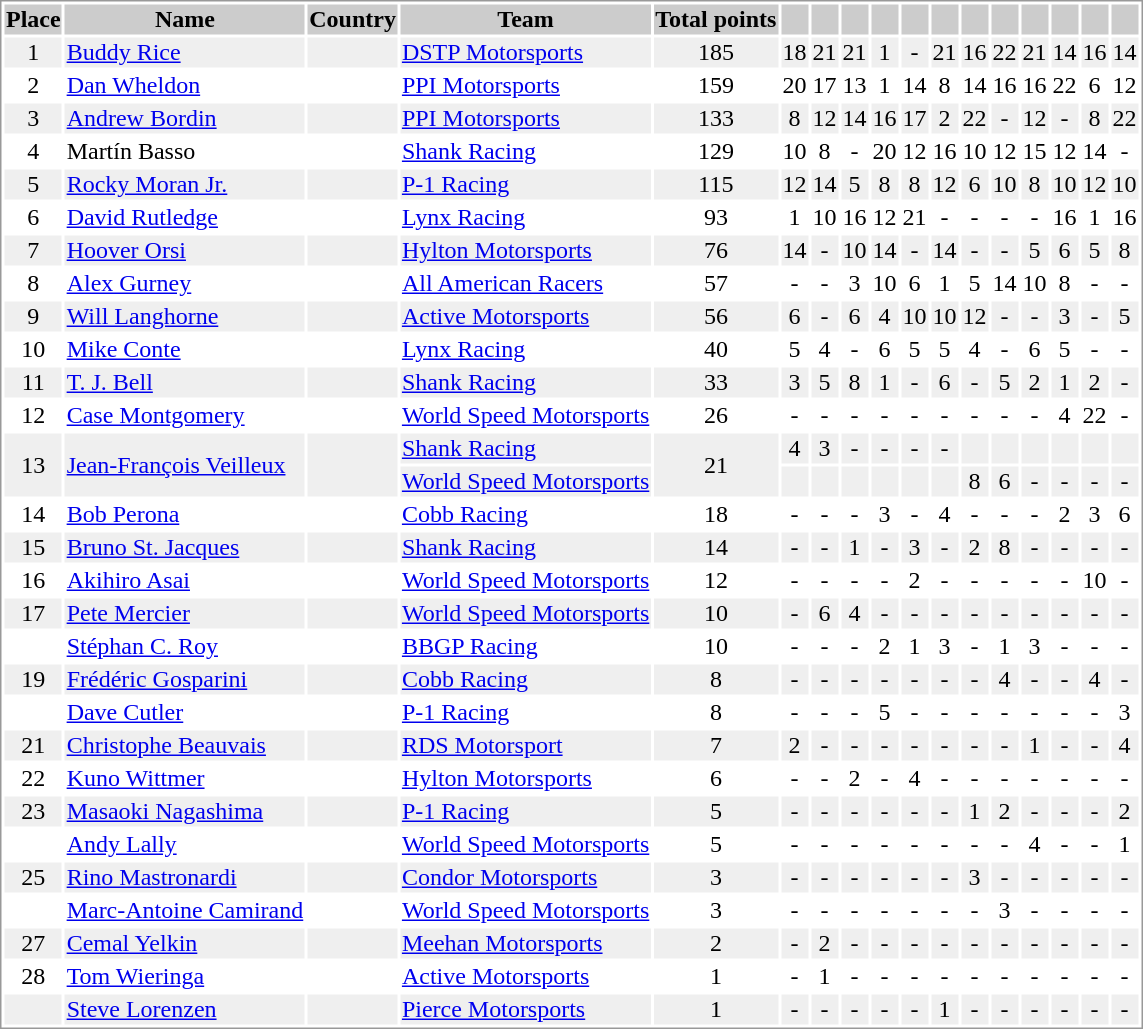<table border="0" style="border: 1px solid #999; background-color:#FFFFFF; text-align:center">
<tr align="center" style="background:#CCCCCC;">
<th>Place</th>
<th>Name</th>
<th>Country</th>
<th>Team</th>
<th>Total points</th>
<th></th>
<th></th>
<th></th>
<th></th>
<th></th>
<th></th>
<th></th>
<th></th>
<th></th>
<th></th>
<th></th>
<th></th>
</tr>
<tr style="background:#EFEFEF;">
<td>1</td>
<td align="left"><a href='#'>Buddy Rice</a></td>
<td align="left"></td>
<td align="left"><a href='#'>DSTP Motorsports</a></td>
<td>185</td>
<td>18</td>
<td>21</td>
<td>21</td>
<td>1</td>
<td>-</td>
<td>21</td>
<td>16</td>
<td>22</td>
<td>21</td>
<td>14</td>
<td>16</td>
<td>14</td>
</tr>
<tr>
<td>2</td>
<td align="left"><a href='#'>Dan Wheldon</a></td>
<td align="left"></td>
<td align="left"><a href='#'>PPI Motorsports</a></td>
<td>159</td>
<td>20</td>
<td>17</td>
<td>13</td>
<td>1</td>
<td>14</td>
<td>8</td>
<td>14</td>
<td>16</td>
<td>16</td>
<td>22</td>
<td>6</td>
<td>12</td>
</tr>
<tr style="background:#EFEFEF;">
<td>3</td>
<td align="left"><a href='#'>Andrew Bordin</a></td>
<td align="left"></td>
<td align="left"><a href='#'>PPI Motorsports</a></td>
<td>133</td>
<td>8</td>
<td>12</td>
<td>14</td>
<td>16</td>
<td>17</td>
<td>2</td>
<td>22</td>
<td>-</td>
<td>12</td>
<td>-</td>
<td>8</td>
<td>22</td>
</tr>
<tr>
<td>4</td>
<td align="left">Martín Basso</td>
<td align="left"></td>
<td align="left"><a href='#'>Shank Racing</a></td>
<td>129</td>
<td>10</td>
<td>8</td>
<td>-</td>
<td>20</td>
<td>12</td>
<td>16</td>
<td>10</td>
<td>12</td>
<td>15</td>
<td>12</td>
<td>14</td>
<td>-</td>
</tr>
<tr style="background:#EFEFEF;">
<td>5</td>
<td align="left"><a href='#'>Rocky Moran Jr.</a></td>
<td align="left"></td>
<td align="left"><a href='#'>P-1 Racing</a></td>
<td>115</td>
<td>12</td>
<td>14</td>
<td>5</td>
<td>8</td>
<td>8</td>
<td>12</td>
<td>6</td>
<td>10</td>
<td>8</td>
<td>10</td>
<td>12</td>
<td>10</td>
</tr>
<tr>
<td>6</td>
<td align="left"><a href='#'>David Rutledge</a></td>
<td align="left"></td>
<td align="left"><a href='#'>Lynx Racing</a></td>
<td>93</td>
<td>1</td>
<td>10</td>
<td>16</td>
<td>12</td>
<td>21</td>
<td>-</td>
<td>-</td>
<td>-</td>
<td>-</td>
<td>16</td>
<td>1</td>
<td>16</td>
</tr>
<tr style="background:#EFEFEF;">
<td>7</td>
<td align="left"><a href='#'>Hoover Orsi</a></td>
<td align="left"></td>
<td align="left"><a href='#'>Hylton Motorsports</a></td>
<td>76</td>
<td>14</td>
<td>-</td>
<td>10</td>
<td>14</td>
<td>-</td>
<td>14</td>
<td>-</td>
<td>-</td>
<td>5</td>
<td>6</td>
<td>5</td>
<td>8</td>
</tr>
<tr>
<td>8</td>
<td align="left"><a href='#'>Alex Gurney</a></td>
<td align="left"></td>
<td align="left"><a href='#'>All American Racers</a></td>
<td>57</td>
<td>-</td>
<td>-</td>
<td>3</td>
<td>10</td>
<td>6</td>
<td>1</td>
<td>5</td>
<td>14</td>
<td>10</td>
<td>8</td>
<td>-</td>
<td>-</td>
</tr>
<tr style="background:#EFEFEF;">
<td>9</td>
<td align="left"><a href='#'>Will Langhorne</a></td>
<td align="left"></td>
<td align="left"><a href='#'>Active Motorsports</a></td>
<td>56</td>
<td>6</td>
<td>-</td>
<td>6</td>
<td>4</td>
<td>10</td>
<td>10</td>
<td>12</td>
<td>-</td>
<td>-</td>
<td>3</td>
<td>-</td>
<td>5</td>
</tr>
<tr>
<td>10</td>
<td align="left"><a href='#'>Mike Conte</a></td>
<td align="left"></td>
<td align="left"><a href='#'>Lynx Racing</a></td>
<td>40</td>
<td>5</td>
<td>4</td>
<td>-</td>
<td>6</td>
<td>5</td>
<td>5</td>
<td>4</td>
<td>-</td>
<td>6</td>
<td>5</td>
<td>-</td>
<td>-</td>
</tr>
<tr style="background:#EFEFEF;">
<td>11</td>
<td align="left"><a href='#'>T. J. Bell</a></td>
<td align="left"></td>
<td align="left"><a href='#'>Shank Racing</a></td>
<td>33</td>
<td>3</td>
<td>5</td>
<td>8</td>
<td>1</td>
<td>-</td>
<td>6</td>
<td>-</td>
<td>5</td>
<td>2</td>
<td>1</td>
<td>2</td>
<td>-</td>
</tr>
<tr>
<td>12</td>
<td align="left"><a href='#'>Case Montgomery</a></td>
<td align="left"></td>
<td align="left"><a href='#'>World Speed Motorsports</a></td>
<td>26</td>
<td>-</td>
<td>-</td>
<td>-</td>
<td>-</td>
<td>-</td>
<td>-</td>
<td>-</td>
<td>-</td>
<td>-</td>
<td>4</td>
<td>22</td>
<td>-</td>
</tr>
<tr style="background:#EFEFEF;">
<td rowspan=2>13</td>
<td rowspan=2 align="left"><a href='#'>Jean-François Veilleux</a></td>
<td rowspan=2 align="left"></td>
<td align="left"><a href='#'>Shank Racing</a></td>
<td rowspan=2>21</td>
<td>4</td>
<td>3</td>
<td>-</td>
<td>-</td>
<td>-</td>
<td>-</td>
<td></td>
<td></td>
<td></td>
<td></td>
<td></td>
<td></td>
</tr>
<tr style="background:#EFEFEF;">
<td align="left"><a href='#'>World Speed Motorsports</a></td>
<td></td>
<td></td>
<td></td>
<td></td>
<td></td>
<td></td>
<td>8</td>
<td>6</td>
<td>-</td>
<td>-</td>
<td>-</td>
<td>-</td>
</tr>
<tr>
<td>14</td>
<td align="left"><a href='#'>Bob Perona</a></td>
<td align="left"></td>
<td align="left"><a href='#'>Cobb Racing</a></td>
<td>18</td>
<td>-</td>
<td>-</td>
<td>-</td>
<td>3</td>
<td>-</td>
<td>4</td>
<td>-</td>
<td>-</td>
<td>-</td>
<td>2</td>
<td>3</td>
<td>6</td>
</tr>
<tr style="background:#EFEFEF;">
<td>15</td>
<td align="left"><a href='#'>Bruno St. Jacques</a></td>
<td align="left"></td>
<td align="left"><a href='#'>Shank Racing</a></td>
<td>14</td>
<td>-</td>
<td>-</td>
<td>1</td>
<td>-</td>
<td>3</td>
<td>-</td>
<td>2</td>
<td>8</td>
<td>-</td>
<td>-</td>
<td>-</td>
<td>-</td>
</tr>
<tr>
<td>16</td>
<td align="left"><a href='#'>Akihiro Asai</a></td>
<td align="left"></td>
<td align="left"><a href='#'>World Speed Motorsports</a></td>
<td>12</td>
<td>-</td>
<td>-</td>
<td>-</td>
<td>-</td>
<td>2</td>
<td>-</td>
<td>-</td>
<td>-</td>
<td>-</td>
<td>-</td>
<td>10</td>
<td>-</td>
</tr>
<tr style="background:#EFEFEF;">
<td>17</td>
<td align="left"><a href='#'>Pete Mercier</a></td>
<td align="left"></td>
<td align="left"><a href='#'>World Speed Motorsports</a></td>
<td>10</td>
<td>-</td>
<td>6</td>
<td>4</td>
<td>-</td>
<td>-</td>
<td>-</td>
<td>-</td>
<td>-</td>
<td>-</td>
<td>-</td>
<td>-</td>
<td>-</td>
</tr>
<tr>
<td></td>
<td align="left"><a href='#'>Stéphan C. Roy</a></td>
<td align="left"></td>
<td align="left"><a href='#'>BBGP Racing</a></td>
<td>10</td>
<td>-</td>
<td>-</td>
<td>-</td>
<td>2</td>
<td>1</td>
<td>3</td>
<td>-</td>
<td>1</td>
<td>3</td>
<td>-</td>
<td>-</td>
<td>-</td>
</tr>
<tr style="background:#EFEFEF;">
<td>19</td>
<td align="left"><a href='#'>Frédéric Gosparini</a></td>
<td align="left"></td>
<td align="left"><a href='#'>Cobb Racing</a></td>
<td>8</td>
<td>-</td>
<td>-</td>
<td>-</td>
<td>-</td>
<td>-</td>
<td>-</td>
<td>-</td>
<td>4</td>
<td>-</td>
<td>-</td>
<td>4</td>
<td>-</td>
</tr>
<tr>
<td></td>
<td align="left"><a href='#'>Dave Cutler</a></td>
<td align="left"></td>
<td align="left"><a href='#'>P-1 Racing</a></td>
<td>8</td>
<td>-</td>
<td>-</td>
<td>-</td>
<td>5</td>
<td>-</td>
<td>-</td>
<td>-</td>
<td>-</td>
<td>-</td>
<td>-</td>
<td>-</td>
<td>3</td>
</tr>
<tr style="background:#EFEFEF;">
<td>21</td>
<td align="left"><a href='#'>Christophe Beauvais</a></td>
<td align="left"></td>
<td align="left"><a href='#'>RDS Motorsport</a></td>
<td>7</td>
<td>2</td>
<td>-</td>
<td>-</td>
<td>-</td>
<td>-</td>
<td>-</td>
<td>-</td>
<td>-</td>
<td>1</td>
<td>-</td>
<td>-</td>
<td>4</td>
</tr>
<tr>
<td>22</td>
<td align="left"><a href='#'>Kuno Wittmer</a></td>
<td align="left"></td>
<td align="left"><a href='#'>Hylton Motorsports</a></td>
<td>6</td>
<td>-</td>
<td>-</td>
<td>2</td>
<td>-</td>
<td>4</td>
<td>-</td>
<td>-</td>
<td>-</td>
<td>-</td>
<td>-</td>
<td>-</td>
<td>-</td>
</tr>
<tr style="background:#EFEFEF;">
<td>23</td>
<td align="left"><a href='#'>Masaoki Nagashima</a></td>
<td align="left"></td>
<td align="left"><a href='#'>P-1 Racing</a></td>
<td>5</td>
<td>-</td>
<td>-</td>
<td>-</td>
<td>-</td>
<td>-</td>
<td>-</td>
<td>1</td>
<td>2</td>
<td>-</td>
<td>-</td>
<td>-</td>
<td>2</td>
</tr>
<tr>
<td></td>
<td align="left"><a href='#'>Andy Lally</a></td>
<td align="left"></td>
<td align="left"><a href='#'>World Speed Motorsports</a></td>
<td>5</td>
<td>-</td>
<td>-</td>
<td>-</td>
<td>-</td>
<td>-</td>
<td>-</td>
<td>-</td>
<td>-</td>
<td>4</td>
<td>-</td>
<td>-</td>
<td>1</td>
</tr>
<tr style="background:#EFEFEF;">
<td>25</td>
<td align="left"><a href='#'>Rino Mastronardi</a></td>
<td align="left"></td>
<td align="left"><a href='#'>Condor Motorsports</a></td>
<td>3</td>
<td>-</td>
<td>-</td>
<td>-</td>
<td>-</td>
<td>-</td>
<td>-</td>
<td>3</td>
<td>-</td>
<td>-</td>
<td>-</td>
<td>-</td>
<td>-</td>
</tr>
<tr>
<td></td>
<td align="left"><a href='#'>Marc-Antoine Camirand</a></td>
<td align="left"></td>
<td align="left"><a href='#'>World Speed Motorsports</a></td>
<td>3</td>
<td>-</td>
<td>-</td>
<td>-</td>
<td>-</td>
<td>-</td>
<td>-</td>
<td>-</td>
<td>3</td>
<td>-</td>
<td>-</td>
<td>-</td>
<td>-</td>
</tr>
<tr style="background:#EFEFEF;">
<td>27</td>
<td align="left"><a href='#'>Cemal Yelkin</a></td>
<td align="left"></td>
<td align="left"><a href='#'>Meehan Motorsports</a></td>
<td>2</td>
<td>-</td>
<td>2</td>
<td>-</td>
<td>-</td>
<td>-</td>
<td>-</td>
<td>-</td>
<td>-</td>
<td>-</td>
<td>-</td>
<td>-</td>
<td>-</td>
</tr>
<tr>
<td>28</td>
<td align="left"><a href='#'>Tom Wieringa</a></td>
<td align="left"></td>
<td align="left"><a href='#'>Active Motorsports</a></td>
<td>1</td>
<td>-</td>
<td>1</td>
<td>-</td>
<td>-</td>
<td>-</td>
<td>-</td>
<td>-</td>
<td>-</td>
<td>-</td>
<td>-</td>
<td>-</td>
<td>-</td>
</tr>
<tr style="background:#EFEFEF;">
<td></td>
<td align="left"><a href='#'>Steve Lorenzen</a></td>
<td align="left"></td>
<td align="left"><a href='#'>Pierce Motorsports</a></td>
<td>1</td>
<td>-</td>
<td>-</td>
<td>-</td>
<td>-</td>
<td>-</td>
<td>1</td>
<td>-</td>
<td>-</td>
<td>-</td>
<td>-</td>
<td>-</td>
<td>-</td>
</tr>
</table>
